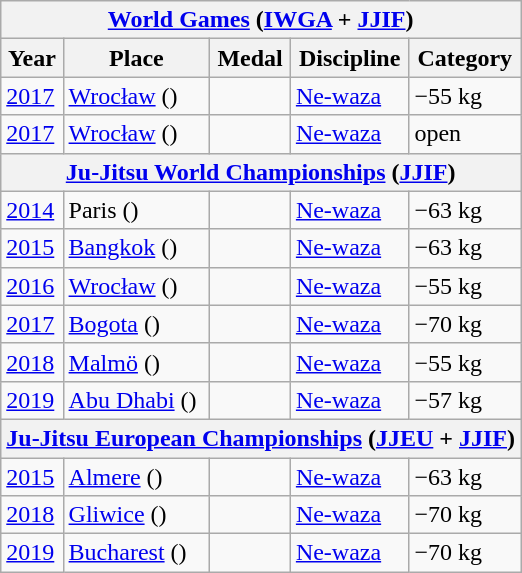<table class="wikitable">
<tr>
<th colspan=5><a href='#'>World Games</a> (<a href='#'>IWGA</a> + <a href='#'>JJIF</a>)</th>
</tr>
<tr>
<th>Year</th>
<th>Place</th>
<th>Medal</th>
<th>Discipline</th>
<th>Category</th>
</tr>
<tr>
<td><a href='#'>2017</a></td>
<td><a href='#'>Wrocław</a> ()</td>
<td></td>
<td><a href='#'>Ne-waza</a></td>
<td>−55 kg</td>
</tr>
<tr>
<td><a href='#'>2017</a></td>
<td><a href='#'>Wrocław</a> ()</td>
<td></td>
<td><a href='#'>Ne-waza</a></td>
<td>open</td>
</tr>
<tr>
<th colspan=5><a href='#'>Ju-Jitsu World Championships</a> (<a href='#'>JJIF</a>)</th>
</tr>
<tr>
<td><a href='#'>2014</a></td>
<td>Paris ()</td>
<td></td>
<td><a href='#'>Ne-waza</a></td>
<td>−63 kg</td>
</tr>
<tr>
<td><a href='#'>2015</a></td>
<td><a href='#'>Bangkok</a> ()</td>
<td></td>
<td><a href='#'>Ne-waza</a></td>
<td>−63 kg</td>
</tr>
<tr>
<td><a href='#'>2016</a></td>
<td><a href='#'>Wrocław</a> ()</td>
<td></td>
<td><a href='#'>Ne-waza</a></td>
<td>−55 kg</td>
</tr>
<tr>
<td><a href='#'>2017</a></td>
<td><a href='#'>Bogota</a> ()</td>
<td></td>
<td><a href='#'>Ne-waza</a></td>
<td>−70 kg</td>
</tr>
<tr>
<td><a href='#'>2018</a></td>
<td><a href='#'>Malmö</a> ()</td>
<td></td>
<td><a href='#'>Ne-waza</a></td>
<td>−55 kg</td>
</tr>
<tr>
<td><a href='#'>2019</a></td>
<td><a href='#'>Abu Dhabi</a> ()</td>
<td></td>
<td><a href='#'>Ne-waza</a></td>
<td>−57 kg</td>
</tr>
<tr>
<th colspan=5><a href='#'>Ju-Jitsu European Championships</a> (<a href='#'>JJEU</a> + <a href='#'>JJIF</a>)</th>
</tr>
<tr>
<td><a href='#'>2015</a></td>
<td><a href='#'>Almere</a> ()</td>
<td></td>
<td><a href='#'>Ne-waza</a></td>
<td>−63 kg</td>
</tr>
<tr>
<td><a href='#'>2018</a></td>
<td><a href='#'>Gliwice</a> ()</td>
<td></td>
<td><a href='#'>Ne-waza</a></td>
<td>−70 kg</td>
</tr>
<tr>
<td><a href='#'>2019</a></td>
<td><a href='#'>Bucharest</a> ()</td>
<td></td>
<td><a href='#'>Ne-waza</a></td>
<td>−70 kg</td>
</tr>
</table>
